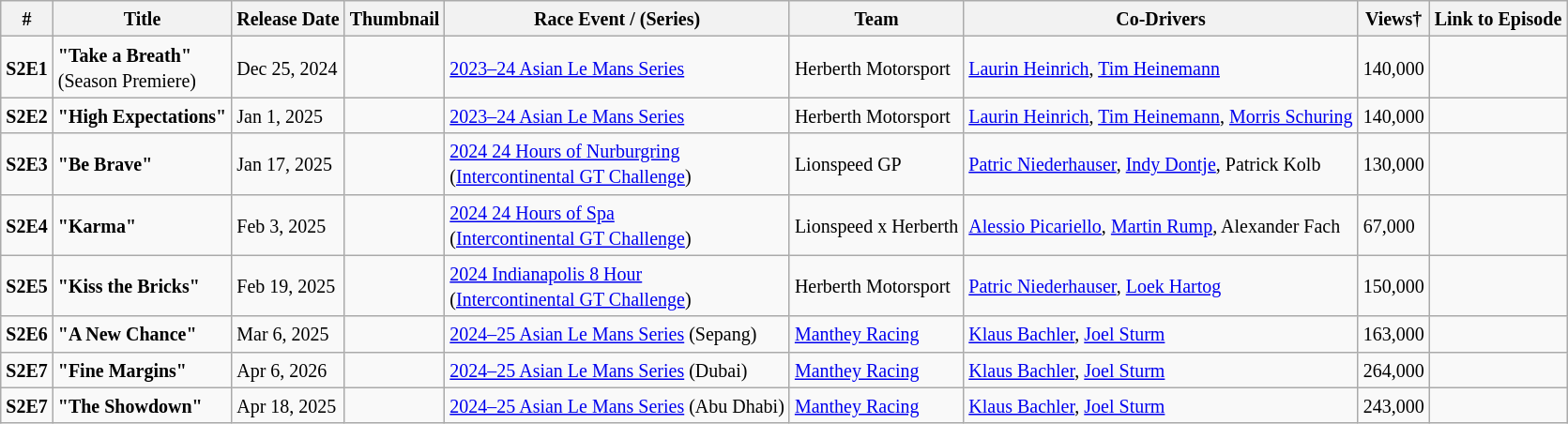<table class="wikitable">
<tr>
<th><small>#</small></th>
<th><small>Title</small></th>
<th><small>Release Date</small></th>
<th><small>Thumbnail</small></th>
<th><small>Race Event /  (Series)</small></th>
<th><small>Team</small></th>
<th><small>Co-Drivers</small></th>
<th><small>Views†</small></th>
<th><small>Link to Episode</small></th>
</tr>
<tr>
<td><strong><small>S2E1</small></strong></td>
<td><strong><small>"Take a Breath"</small></strong><br><small>(Season Premiere)</small></td>
<td><small>Dec 25, 2024</small></td>
<td><small></small></td>
<td><a href='#'><small>2023–24 Asian Le Mans Series</small></a></td>
<td><small>Herberth Motorsport</small></td>
<td><small><a href='#'>Laurin Heinrich</a>, <a href='#'>Tim Heinemann</a></small></td>
<td><small>140,000</small></td>
<td><small></small></td>
</tr>
<tr>
<td><strong><small>S2E2</small></strong></td>
<td><strong><small>"High Expectations"</small></strong></td>
<td><small>Jan 1, 2025</small></td>
<td><small></small></td>
<td><a href='#'><small>2023–24 Asian Le Mans Series</small></a></td>
<td><small>Herberth Motorsport</small></td>
<td><small><a href='#'>Laurin Heinrich</a>, <a href='#'>Tim Heinemann</a>, <a href='#'>Morris Schuring</a></small></td>
<td><small>140,000</small></td>
<td><small></small></td>
</tr>
<tr>
<td><strong><small>S2E3</small></strong></td>
<td><strong><small>"Be Brave"</small></strong></td>
<td><small>Jan 17, 2025</small></td>
<td><small></small></td>
<td><a href='#'><small>2024 24 Hours of Nurburgring</small></a><br><small>(<a href='#'>Intercontinental GT Challenge</a>)</small></td>
<td><small>Lionspeed GP</small></td>
<td><small><a href='#'>Patric Niederhauser</a>, <a href='#'>Indy Dontje</a>, Patrick Kolb</small></td>
<td><small>130,000</small></td>
<td><small></small></td>
</tr>
<tr>
<td><strong><small>S2E4</small></strong></td>
<td><strong><small>"Karma"</small></strong></td>
<td><small>Feb 3, 2025</small></td>
<td><small></small></td>
<td><a href='#'><small>2024 24 Hours of Spa</small></a><br><small>(<a href='#'>Intercontinental GT Challenge</a>)</small></td>
<td><small>Lionspeed x Herberth</small></td>
<td><small><a href='#'>Alessio Picariello</a>, <a href='#'>Martin Rump</a>, Alexander Fach</small></td>
<td><small>67,000</small></td>
<td><small></small></td>
</tr>
<tr>
<td><strong><small>S2E5</small></strong></td>
<td><strong><small>"Kiss the Bricks"</small></strong></td>
<td><small>Feb 19, 2025</small></td>
<td><small></small></td>
<td><a href='#'><small>2024 Indianapolis 8 Hour</small></a><br><small>(<a href='#'>Intercontinental GT Challenge</a>)</small></td>
<td><small>Herberth Motorsport</small></td>
<td><small><a href='#'>Patric Niederhauser</a>, <a href='#'>Loek Hartog</a></small></td>
<td><small>150,000</small></td>
<td><small></small></td>
</tr>
<tr>
<td><strong><small>S2E6</small></strong></td>
<td><strong><small>"A New Chance"</small></strong></td>
<td><small>Mar 6, 2025</small></td>
<td><small></small></td>
<td><small><a href='#'>2024–25 Asian Le Mans Series</a> (Sepang)</small></td>
<td><a href='#'><small>Manthey Racing</small></a></td>
<td><small><a href='#'>Klaus Bachler</a>, <a href='#'>Joel Sturm</a></small></td>
<td><small>163,000</small></td>
<td><small></small></td>
</tr>
<tr>
<td><strong><small>S2E7</small></strong></td>
<td><strong><small>"Fine Margins"</small></strong></td>
<td><small>Apr 6, 2026</small></td>
<td></td>
<td><small><a href='#'>2024–25 Asian Le Mans Series</a> (Dubai)</small></td>
<td><a href='#'><small>Manthey Racing</small></a></td>
<td><small><a href='#'>Klaus Bachler</a>, <a href='#'>Joel Sturm</a></small></td>
<td><small>264,000</small></td>
<td></td>
</tr>
<tr>
<td><strong><small>S2E7</small></strong></td>
<td><strong><small>"The Showdown"</small></strong></td>
<td><small>Apr 18, 2025</small></td>
<td></td>
<td><small><a href='#'>2024–25 Asian Le Mans Series</a> (Abu Dhabi)</small></td>
<td><a href='#'><small>Manthey Racing</small></a></td>
<td><small><a href='#'>Klaus Bachler</a>, <a href='#'>Joel Sturm</a></small></td>
<td><small>243,000</small></td>
<td></td>
</tr>
</table>
